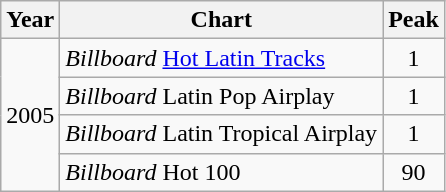<table class="wikitable">
<tr>
<th>Year</th>
<th>Chart</th>
<th>Peak</th>
</tr>
<tr>
<td rowspan="4">2005</td>
<td><em>Billboard</em> <a href='#'>Hot Latin Tracks</a></td>
<td align="center">1</td>
</tr>
<tr>
<td><em>Billboard</em> Latin Pop Airplay</td>
<td align="center">1</td>
</tr>
<tr>
<td><em>Billboard</em> Latin Tropical Airplay</td>
<td align="center">1</td>
</tr>
<tr>
<td><em>Billboard</em> Hot 100</td>
<td align="center">90</td>
</tr>
</table>
